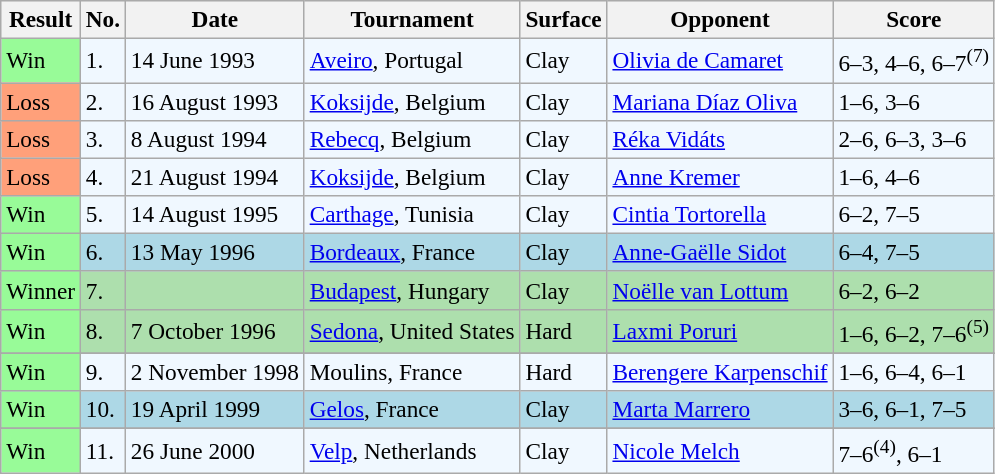<table class="sortable wikitable" style=font-size:97%>
<tr bgcolor="#eeeeee">
<th>Result</th>
<th>No.</th>
<th>Date</th>
<th>Tournament</th>
<th>Surface</th>
<th>Opponent</th>
<th>Score</th>
</tr>
<tr bgcolor="#f0f8ff">
<td style="background:#98fb98;">Win</td>
<td>1.</td>
<td>14 June 1993</td>
<td><a href='#'>Aveiro</a>, Portugal</td>
<td>Clay</td>
<td> <a href='#'>Olivia de Camaret</a></td>
<td>6–3, 4–6, 6–7<sup>(7)</sup></td>
</tr>
<tr bgcolor="#f0f8ff">
<td style="background:#ffa07a;">Loss</td>
<td>2.</td>
<td>16 August 1993</td>
<td><a href='#'>Koksijde</a>, Belgium</td>
<td>Clay</td>
<td> <a href='#'>Mariana Díaz Oliva</a></td>
<td>1–6, 3–6</td>
</tr>
<tr bgcolor="#f0f8ff">
<td style="background:#ffa07a;">Loss</td>
<td>3.</td>
<td>8 August 1994</td>
<td><a href='#'>Rebecq</a>, Belgium</td>
<td>Clay</td>
<td> <a href='#'>Réka Vidáts</a></td>
<td>2–6, 6–3, 3–6</td>
</tr>
<tr bgcolor="#f0f8ff">
<td style="background:#ffa07a;">Loss</td>
<td>4.</td>
<td>21 August 1994</td>
<td><a href='#'>Koksijde</a>, Belgium</td>
<td>Clay</td>
<td> <a href='#'>Anne Kremer</a></td>
<td>1–6, 4–6</td>
</tr>
<tr bgcolor="#f0f8ff">
<td style="background:#98fb98;">Win</td>
<td>5.</td>
<td>14 August 1995</td>
<td><a href='#'>Carthage</a>, Tunisia</td>
<td>Clay</td>
<td> <a href='#'>Cintia Tortorella</a></td>
<td>6–2, 7–5</td>
</tr>
<tr style="background:lightblue;">
<td style="background:#98fb98;">Win</td>
<td>6.</td>
<td>13 May 1996</td>
<td><a href='#'>Bordeaux</a>, France</td>
<td>Clay</td>
<td> <a href='#'>Anne-Gaëlle Sidot</a></td>
<td>6–4, 7–5</td>
</tr>
<tr style="background:#addfad;">
<td bgcolor="98FB98">Winner</td>
<td>7.</td>
<td></td>
<td><a href='#'>Budapest</a>, Hungary</td>
<td>Clay</td>
<td> <a href='#'>Noëlle van Lottum</a></td>
<td>6–2, 6–2</td>
</tr>
<tr style="background:#addfad;">
<td style="background:#98fb98;">Win</td>
<td>8.</td>
<td>7 October 1996</td>
<td><a href='#'>Sedona</a>, United States</td>
<td>Hard</td>
<td> <a href='#'>Laxmi Poruri</a></td>
<td>1–6, 6–2, 7–6<sup>(5)</sup></td>
</tr>
<tr>
</tr>
<tr bgcolor="#f0f8ff">
<td style="background:#98fb98;">Win</td>
<td>9.</td>
<td>2 November 1998</td>
<td>Moulins, France</td>
<td>Hard</td>
<td> <a href='#'>Berengere Karpenschif</a></td>
<td>1–6, 6–4, 6–1</td>
</tr>
<tr bgcolor=lightblue>
<td style="background:#98fb98;">Win</td>
<td>10.</td>
<td>19 April 1999</td>
<td><a href='#'>Gelos</a>, France</td>
<td>Clay</td>
<td> <a href='#'>Marta Marrero</a></td>
<td>3–6, 6–1, 7–5</td>
</tr>
<tr>
</tr>
<tr bgcolor="#f0f8ff">
<td style="background:#98fb98;">Win</td>
<td>11.</td>
<td>26 June 2000</td>
<td><a href='#'>Velp</a>, Netherlands</td>
<td>Clay</td>
<td> <a href='#'>Nicole Melch</a></td>
<td>7–6<sup>(4)</sup>, 6–1</td>
</tr>
</table>
